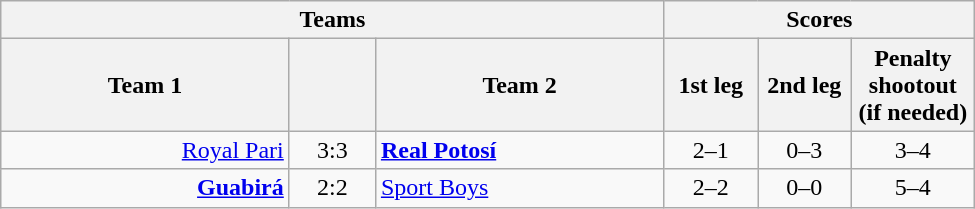<table class="wikitable" style="text-align: center;">
<tr>
<th colspan=3>Teams</th>
<th colspan=3>Scores</th>
</tr>
<tr>
<th width="185">Team 1</th>
<th width="50"></th>
<th width="185">Team 2</th>
<th width="55">1st leg</th>
<th width="55">2nd leg</th>
<th width="75">Penalty shootout (if needed)</th>
</tr>
<tr>
<td align=right><a href='#'>Royal Pari</a></td>
<td>3:3</td>
<td align=left><strong><a href='#'>Real Potosí</a></strong></td>
<td>2–1</td>
<td>0–3</td>
<td>3–4</td>
</tr>
<tr>
<td align=right><strong><a href='#'>Guabirá</a></strong></td>
<td>2:2</td>
<td align=left><a href='#'>Sport Boys</a></td>
<td>2–2</td>
<td>0–0</td>
<td>5–4</td>
</tr>
</table>
